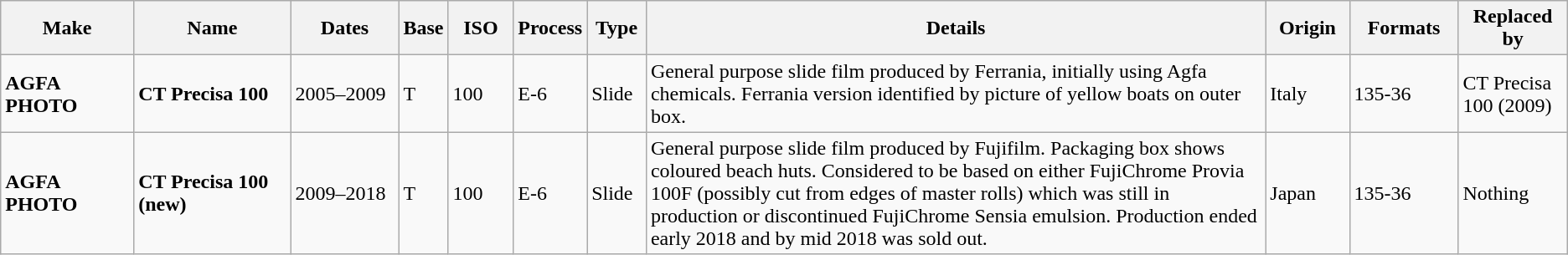<table class="wikitable">
<tr>
<th scope="col" style="width: 100px;">Make</th>
<th scope="col" style="width: 120px;">Name</th>
<th scope="col" style="width: 80px;">Dates</th>
<th scope="col" style="width: 30px;">Base</th>
<th scope="col" style="width: 45px;">ISO</th>
<th scope="col" style="width: 40px;">Process</th>
<th scope="col" style="width: 40px;">Type</th>
<th scope="col" style="width: 500px;">Details</th>
<th scope="col" style="width: 60px;">Origin</th>
<th scope="col" style="width: 80px;">Formats</th>
<th scope="col" style="width: 80px;">Replaced by</th>
</tr>
<tr>
<td><strong>AGFA PHOTO</strong></td>
<td><strong>CT Precisa 100</strong></td>
<td>2005–2009</td>
<td>T</td>
<td>100</td>
<td>E-6</td>
<td>Slide</td>
<td>General purpose slide film produced by Ferrania, initially using Agfa chemicals. Ferrania version identified by picture of yellow boats on outer box.</td>
<td>Italy</td>
<td>135-36</td>
<td>CT Precisa 100 (2009)</td>
</tr>
<tr>
<td><strong>AGFA PHOTO</strong></td>
<td><strong>CT Precisa 100 (new)</strong></td>
<td>2009–2018</td>
<td>T</td>
<td>100</td>
<td>E-6</td>
<td>Slide</td>
<td>General purpose slide film produced by Fujifilm. Packaging box shows coloured beach huts. Considered to be based on either FujiChrome Provia 100F (possibly cut from edges of master rolls) which was still in production or discontinued FujiChrome Sensia emulsion. Production ended early 2018 and by mid 2018 was sold out.</td>
<td>Japan</td>
<td>135-36</td>
<td>Nothing</td>
</tr>
</table>
